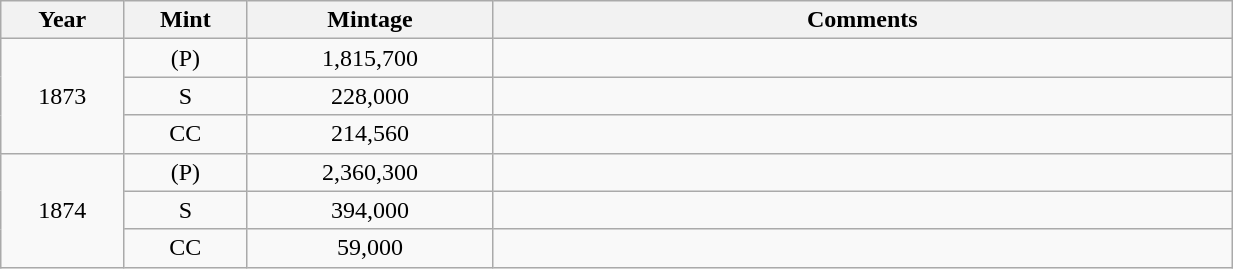<table class="wikitable sortable" style="min-width:65%; text-align:center;">
<tr>
<th width="10%">Year</th>
<th width="10%">Mint</th>
<th width="20%">Mintage</th>
<th width="60%">Comments</th>
</tr>
<tr>
<td rowspan="3">1873</td>
<td>(P)</td>
<td>1,815,700</td>
<td></td>
</tr>
<tr>
<td>S</td>
<td>228,000</td>
<td></td>
</tr>
<tr>
<td>CC</td>
<td>214,560</td>
<td></td>
</tr>
<tr>
<td rowspan="3">1874</td>
<td>(P)</td>
<td>2,360,300</td>
<td></td>
</tr>
<tr>
<td>S</td>
<td>394,000</td>
<td></td>
</tr>
<tr>
<td>CC</td>
<td>59,000</td>
<td></td>
</tr>
</table>
